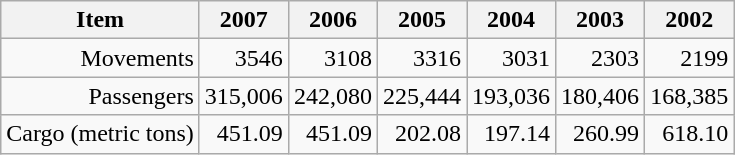<table class="wikitable" style="text-align:right;">
<tr>
<th>Item</th>
<th>2007</th>
<th>2006</th>
<th>2005</th>
<th>2004</th>
<th>2003</th>
<th>2002</th>
</tr>
<tr>
<td>Movements</td>
<td>3546</td>
<td>3108</td>
<td>3316</td>
<td>3031</td>
<td>2303</td>
<td>2199</td>
</tr>
<tr>
<td>Passengers</td>
<td>315,006</td>
<td>242,080</td>
<td>225,444</td>
<td>193,036</td>
<td>180,406</td>
<td>168,385</td>
</tr>
<tr>
<td>Cargo (metric tons)</td>
<td>451.09</td>
<td>451.09</td>
<td>202.08</td>
<td>197.14</td>
<td>260.99</td>
<td>618.10</td>
</tr>
</table>
